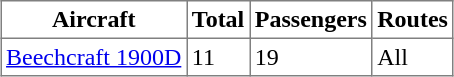<table class="toccolours" border="1" cellpadding="3" style="margin:1em auto; border-collapse:collapse">
<tr bgcolor=white>
<th>Aircraft</th>
<th>Total</th>
<th>Passengers</th>
<th>Routes</th>
</tr>
<tr>
<td><a href='#'>Beechcraft 1900D</a></td>
<td>11</td>
<td>19</td>
<td>All</td>
</tr>
</table>
